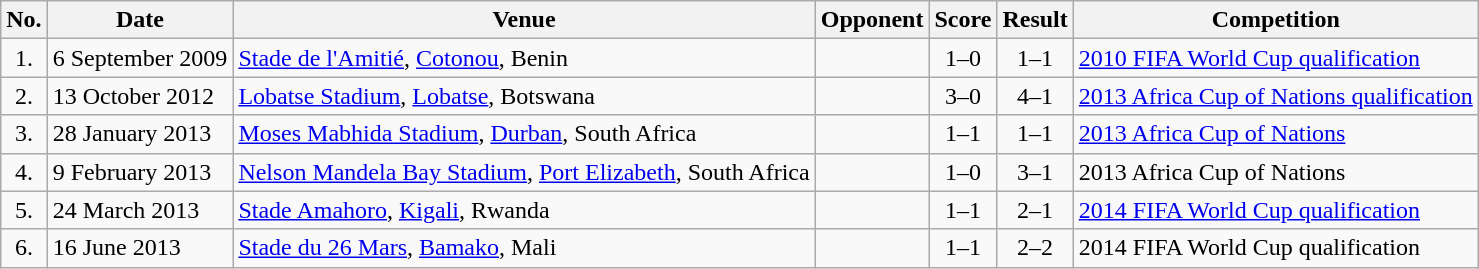<table class="wikitable sortable">
<tr>
<th scope="col">No.</th>
<th scope="col">Date</th>
<th scope="col">Venue</th>
<th scope="col">Opponent</th>
<th scope="col">Score</th>
<th scope="col">Result</th>
<th scope="col">Competition</th>
</tr>
<tr>
<td align="center">1.</td>
<td>6 September 2009</td>
<td><a href='#'>Stade de l'Amitié</a>, <a href='#'>Cotonou</a>, Benin</td>
<td></td>
<td align="center">1–0</td>
<td align="center">1–1</td>
<td><a href='#'>2010 FIFA World Cup qualification</a></td>
</tr>
<tr>
<td align="center">2.</td>
<td>13 October 2012</td>
<td><a href='#'>Lobatse Stadium</a>, <a href='#'>Lobatse</a>, Botswana</td>
<td></td>
<td align="center">3–0</td>
<td align="center">4–1</td>
<td><a href='#'>2013 Africa Cup of Nations qualification</a></td>
</tr>
<tr>
<td align="center">3.</td>
<td>28 January 2013</td>
<td><a href='#'>Moses Mabhida Stadium</a>, <a href='#'>Durban</a>, South Africa</td>
<td></td>
<td align="center">1–1</td>
<td align="center">1–1</td>
<td><a href='#'>2013 Africa Cup of Nations</a></td>
</tr>
<tr>
<td align="center">4.</td>
<td>9 February 2013</td>
<td><a href='#'>Nelson Mandela Bay Stadium</a>, <a href='#'>Port Elizabeth</a>, South Africa</td>
<td></td>
<td align="center">1–0</td>
<td align="center">3–1</td>
<td>2013 Africa Cup of Nations</td>
</tr>
<tr>
<td align="center">5.</td>
<td>24 March 2013</td>
<td><a href='#'>Stade Amahoro</a>, <a href='#'>Kigali</a>, Rwanda</td>
<td></td>
<td align="center">1–1</td>
<td align="center">2–1</td>
<td><a href='#'>2014 FIFA World Cup qualification</a></td>
</tr>
<tr>
<td align="center">6.</td>
<td>16 June 2013</td>
<td><a href='#'>Stade du 26 Mars</a>, <a href='#'>Bamako</a>, Mali</td>
<td></td>
<td align="center">1–1</td>
<td align="center">2–2</td>
<td>2014 FIFA World Cup qualification</td>
</tr>
</table>
